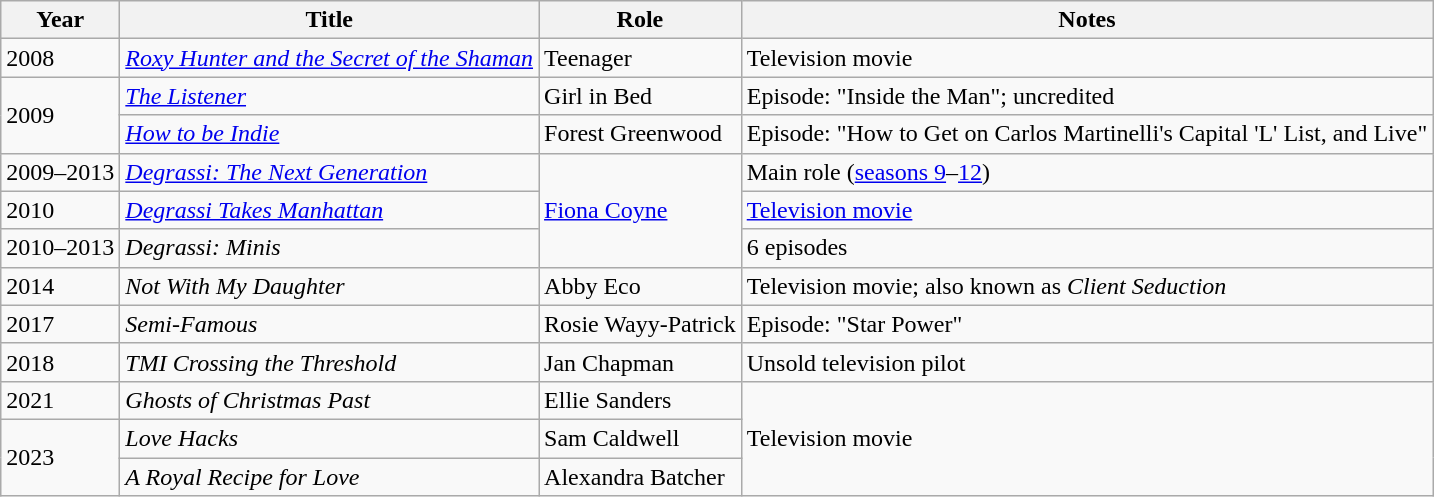<table class="wikitable sortable">
<tr>
<th>Year</th>
<th>Title</th>
<th>Role</th>
<th class="unsortable">Notes</th>
</tr>
<tr>
<td>2008</td>
<td><em><a href='#'>Roxy Hunter and the Secret of the Shaman</a></em></td>
<td>Teenager</td>
<td>Television movie</td>
</tr>
<tr>
<td rowspan="2">2009</td>
<td data-sort-value="Listener, The"><em><a href='#'>The Listener</a></em></td>
<td>Girl in Bed</td>
<td>Episode: "Inside the Man"; uncredited</td>
</tr>
<tr>
<td><em><a href='#'>How to be Indie</a></em></td>
<td>Forest Greenwood</td>
<td>Episode: "How to Get on Carlos Martinelli's Capital 'L' List, and Live"</td>
</tr>
<tr>
<td>2009–2013</td>
<td><em><a href='#'>Degrassi: The Next Generation</a></em></td>
<td rowspan="3"><a href='#'>Fiona Coyne</a></td>
<td>Main role (<a href='#'>seasons 9</a>–<a href='#'>12</a>)</td>
</tr>
<tr>
<td>2010</td>
<td><em><a href='#'>Degrassi Takes Manhattan</a></em></td>
<td><a href='#'>Television movie</a></td>
</tr>
<tr>
<td>2010–2013</td>
<td><em>Degrassi: Minis</em></td>
<td>6 episodes</td>
</tr>
<tr>
<td>2014</td>
<td><em>Not With My Daughter</em></td>
<td>Abby Eco</td>
<td>Television movie; also known as <em>Client Seduction</em></td>
</tr>
<tr>
<td>2017</td>
<td><em>Semi-Famous</em></td>
<td>Rosie Wayy-Patrick</td>
<td>Episode: "Star Power"</td>
</tr>
<tr>
<td>2018</td>
<td><em>TMI Crossing the Threshold</em></td>
<td>Jan Chapman</td>
<td>Unsold television pilot</td>
</tr>
<tr>
<td>2021</td>
<td><em>Ghosts of Christmas Past</em></td>
<td>Ellie Sanders</td>
<td rowspan="3">Television movie</td>
</tr>
<tr>
<td rowspan="2">2023</td>
<td><em>Love Hacks</em></td>
<td>Sam Caldwell</td>
</tr>
<tr>
<td data-sort-value="Royal Recipe for Love, A"><em>A Royal Recipe for Love</em></td>
<td>Alexandra Batcher</td>
</tr>
</table>
